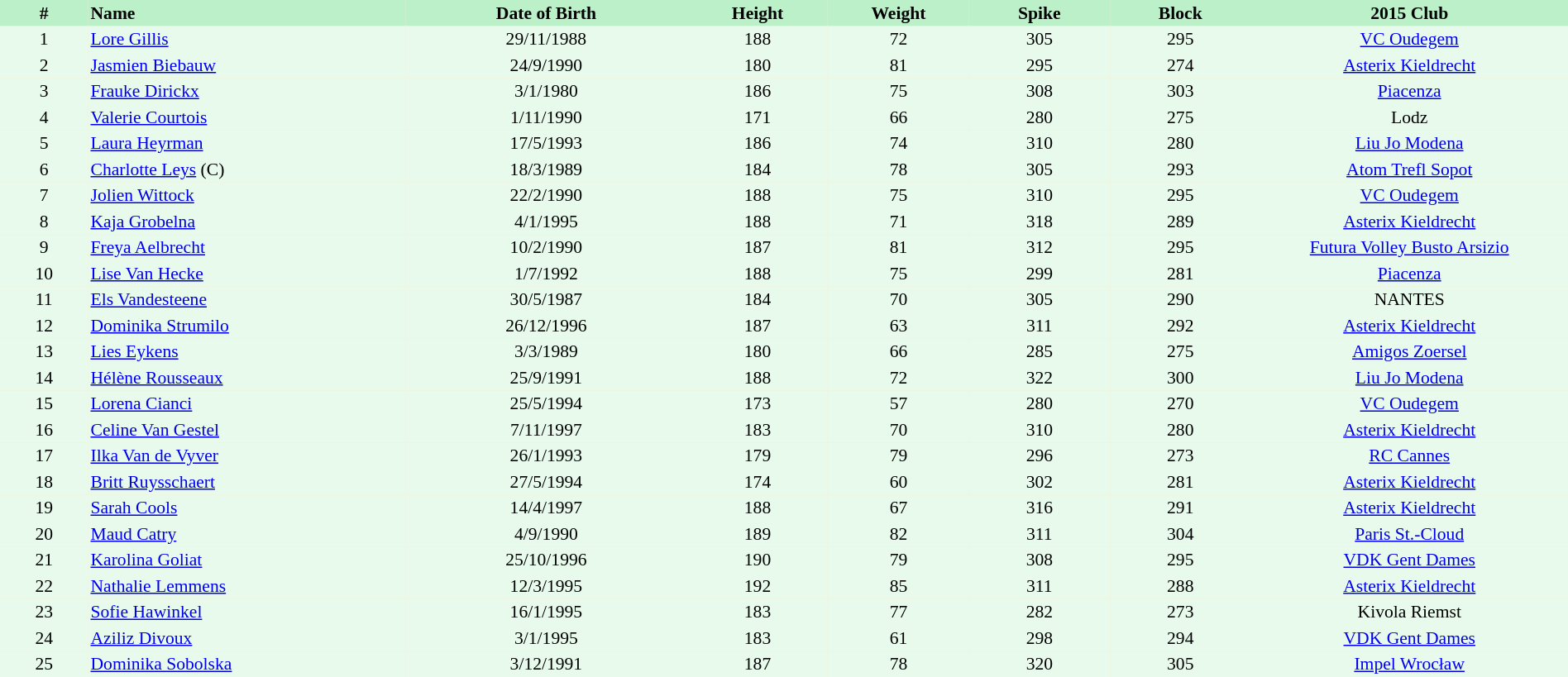<table border=0 cellpadding=2 cellspacing=0  |- bgcolor=#FFECCE style="text-align:center; font-size:90%;" width=100%>
<tr bgcolor=#BBF0C9>
<th width=5%>#</th>
<th width=18% align=left>Name</th>
<th width=16%>Date of Birth</th>
<th width=8%>Height</th>
<th width=8%>Weight</th>
<th width=8%>Spike</th>
<th width=8%>Block</th>
<th width=18%>2015 Club</th>
</tr>
<tr bgcolor=#E7FAEC>
<td>1</td>
<td align=left><a href='#'>Lore Gillis</a></td>
<td>29/11/1988</td>
<td>188</td>
<td>72</td>
<td>305</td>
<td>295</td>
<td><a href='#'>VC Oudegem</a></td>
</tr>
<tr bgcolor=#E7FAEC>
<td>2</td>
<td align=left><a href='#'>Jasmien Biebauw</a></td>
<td>24/9/1990</td>
<td>180</td>
<td>81</td>
<td>295</td>
<td>274</td>
<td><a href='#'>Asterix Kieldrecht</a></td>
</tr>
<tr bgcolor=#E7FAEC>
<td>3</td>
<td align=left><a href='#'>Frauke Dirickx</a></td>
<td>3/1/1980</td>
<td>186</td>
<td>75</td>
<td>308</td>
<td>303</td>
<td><a href='#'>Piacenza</a></td>
</tr>
<tr bgcolor=#E7FAEC>
<td>4</td>
<td align=left><a href='#'>Valerie Courtois</a></td>
<td>1/11/1990</td>
<td>171</td>
<td>66</td>
<td>280</td>
<td>275</td>
<td>Lodz</td>
</tr>
<tr bgcolor=#E7FAEC>
<td>5</td>
<td align=left><a href='#'>Laura Heyrman</a></td>
<td>17/5/1993</td>
<td>186</td>
<td>74</td>
<td>310</td>
<td>280</td>
<td><a href='#'>Liu Jo Modena</a></td>
</tr>
<tr bgcolor=#E7FAEC>
<td>6</td>
<td align=left><a href='#'>Charlotte Leys</a> (C)</td>
<td>18/3/1989</td>
<td>184</td>
<td>78</td>
<td>305</td>
<td>293</td>
<td><a href='#'>Atom Trefl Sopot</a></td>
</tr>
<tr bgcolor=#E7FAEC>
<td>7</td>
<td align=left><a href='#'>Jolien Wittock</a></td>
<td>22/2/1990</td>
<td>188</td>
<td>75</td>
<td>310</td>
<td>295</td>
<td><a href='#'>VC Oudegem</a></td>
</tr>
<tr bgcolor=#E7FAEC>
<td>8</td>
<td align=left><a href='#'>Kaja Grobelna</a></td>
<td>4/1/1995</td>
<td>188</td>
<td>71</td>
<td>318</td>
<td>289</td>
<td><a href='#'>Asterix Kieldrecht</a></td>
</tr>
<tr bgcolor=#E7FAEC>
<td>9</td>
<td align=left><a href='#'>Freya Aelbrecht</a></td>
<td>10/2/1990</td>
<td>187</td>
<td>81</td>
<td>312</td>
<td>295</td>
<td><a href='#'>Futura Volley Busto Arsizio</a></td>
</tr>
<tr bgcolor=#E7FAEC>
<td>10</td>
<td align=left><a href='#'>Lise Van Hecke</a></td>
<td>1/7/1992</td>
<td>188</td>
<td>75</td>
<td>299</td>
<td>281</td>
<td><a href='#'>Piacenza</a></td>
</tr>
<tr bgcolor=#E7FAEC>
<td>11</td>
<td align=left><a href='#'>Els Vandesteene</a></td>
<td>30/5/1987</td>
<td>184</td>
<td>70</td>
<td>305</td>
<td>290</td>
<td>NANTES</td>
</tr>
<tr bgcolor=#E7FAEC>
<td>12</td>
<td align=left><a href='#'>Dominika Strumilo</a></td>
<td>26/12/1996</td>
<td>187</td>
<td>63</td>
<td>311</td>
<td>292</td>
<td><a href='#'>Asterix Kieldrecht</a></td>
</tr>
<tr bgcolor=#E7FAEC>
<td>13</td>
<td align=left><a href='#'>Lies Eykens</a></td>
<td>3/3/1989</td>
<td>180</td>
<td>66</td>
<td>285</td>
<td>275</td>
<td><a href='#'>Amigos Zoersel</a></td>
</tr>
<tr bgcolor=#E7FAEC>
<td>14</td>
<td align=left><a href='#'>Hélène Rousseaux</a></td>
<td>25/9/1991</td>
<td>188</td>
<td>72</td>
<td>322</td>
<td>300</td>
<td><a href='#'>Liu Jo Modena</a></td>
</tr>
<tr bgcolor=#E7FAEC>
<td>15</td>
<td align=left><a href='#'>Lorena Cianci</a></td>
<td>25/5/1994</td>
<td>173</td>
<td>57</td>
<td>280</td>
<td>270</td>
<td><a href='#'>VC Oudegem</a></td>
</tr>
<tr bgcolor=#E7FAEC>
<td>16</td>
<td align=left><a href='#'>Celine Van Gestel</a></td>
<td>7/11/1997</td>
<td>183</td>
<td>70</td>
<td>310</td>
<td>280</td>
<td><a href='#'>Asterix Kieldrecht</a></td>
</tr>
<tr bgcolor=#E7FAEC>
<td>17</td>
<td align=left><a href='#'>Ilka Van de Vyver</a></td>
<td>26/1/1993</td>
<td>179</td>
<td>79</td>
<td>296</td>
<td>273</td>
<td><a href='#'>RC Cannes</a></td>
</tr>
<tr bgcolor=#E7FAEC>
<td>18</td>
<td align=left><a href='#'>Britt Ruysschaert</a></td>
<td>27/5/1994</td>
<td>174</td>
<td>60</td>
<td>302</td>
<td>281</td>
<td><a href='#'>Asterix Kieldrecht</a></td>
</tr>
<tr bgcolor=#E7FAEC>
<td>19</td>
<td align=left><a href='#'>Sarah Cools</a></td>
<td>14/4/1997</td>
<td>188</td>
<td>67</td>
<td>316</td>
<td>291</td>
<td><a href='#'>Asterix Kieldrecht</a></td>
</tr>
<tr bgcolor=#E7FAEC>
<td>20</td>
<td align=left><a href='#'>Maud Catry</a></td>
<td>4/9/1990</td>
<td>189</td>
<td>82</td>
<td>311</td>
<td>304</td>
<td><a href='#'>Paris St.-Cloud</a></td>
</tr>
<tr bgcolor=#E7FAEC>
<td>21</td>
<td align=left><a href='#'>Karolina Goliat</a></td>
<td>25/10/1996</td>
<td>190</td>
<td>79</td>
<td>308</td>
<td>295</td>
<td><a href='#'>VDK Gent Dames</a></td>
</tr>
<tr bgcolor=#E7FAEC>
<td>22</td>
<td align=left><a href='#'>Nathalie Lemmens</a></td>
<td>12/3/1995</td>
<td>192</td>
<td>85</td>
<td>311</td>
<td>288</td>
<td><a href='#'>Asterix Kieldrecht</a></td>
</tr>
<tr bgcolor=#E7FAEC>
<td>23</td>
<td align=left><a href='#'>Sofie Hawinkel</a></td>
<td>16/1/1995</td>
<td>183</td>
<td>77</td>
<td>282</td>
<td>273</td>
<td>Kivola Riemst</td>
</tr>
<tr bgcolor=#E7FAEC>
<td>24</td>
<td align=left><a href='#'>Aziliz Divoux</a></td>
<td>3/1/1995</td>
<td>183</td>
<td>61</td>
<td>298</td>
<td>294</td>
<td><a href='#'>VDK Gent Dames</a></td>
</tr>
<tr bgcolor=#E7FAEC>
<td>25</td>
<td align=left><a href='#'>Dominika Sobolska</a></td>
<td>3/12/1991</td>
<td>187</td>
<td>78</td>
<td>320</td>
<td>305</td>
<td><a href='#'>Impel Wrocław</a></td>
</tr>
<tr bgcolor=#E7FAEC>
</tr>
</table>
